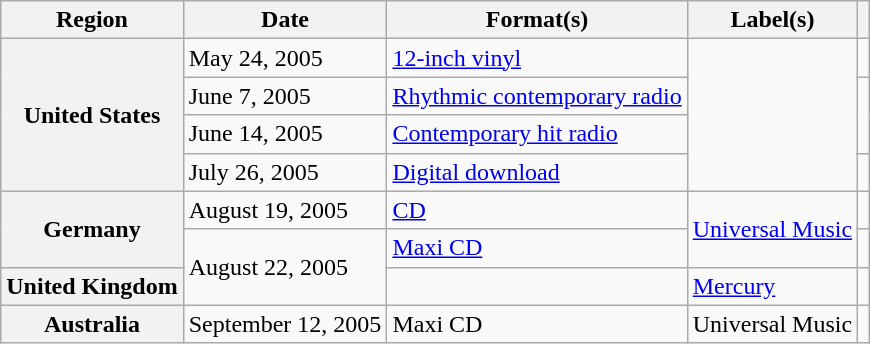<table class="wikitable plainrowheaders">
<tr>
<th scope="col">Region</th>
<th scope="col">Date</th>
<th scope="col">Format(s)</th>
<th scope="col">Label(s)</th>
<th scope="col"></th>
</tr>
<tr>
<th scope="row" rowspan="4">United States</th>
<td>May 24, 2005</td>
<td><a href='#'>12-inch vinyl</a></td>
<td rowspan="4"></td>
<td></td>
</tr>
<tr>
<td>June 7, 2005</td>
<td><a href='#'>Rhythmic contemporary radio</a></td>
<td rowspan="2"></td>
</tr>
<tr>
<td>June 14, 2005</td>
<td><a href='#'>Contemporary hit radio</a></td>
</tr>
<tr>
<td>July 26, 2005</td>
<td><a href='#'>Digital download</a> </td>
<td></td>
</tr>
<tr>
<th scope="row" rowspan="2">Germany</th>
<td>August 19, 2005</td>
<td><a href='#'>CD</a></td>
<td rowspan="2"><a href='#'>Universal Music</a></td>
<td></td>
</tr>
<tr>
<td rowspan="2">August 22, 2005</td>
<td><a href='#'>Maxi CD</a></td>
<td></td>
</tr>
<tr>
<th scope="row">United Kingdom</th>
<td></td>
<td><a href='#'>Mercury</a></td>
<td></td>
</tr>
<tr>
<th scope="row">Australia</th>
<td>September 12, 2005</td>
<td>Maxi CD</td>
<td>Universal Music</td>
<td></td>
</tr>
</table>
